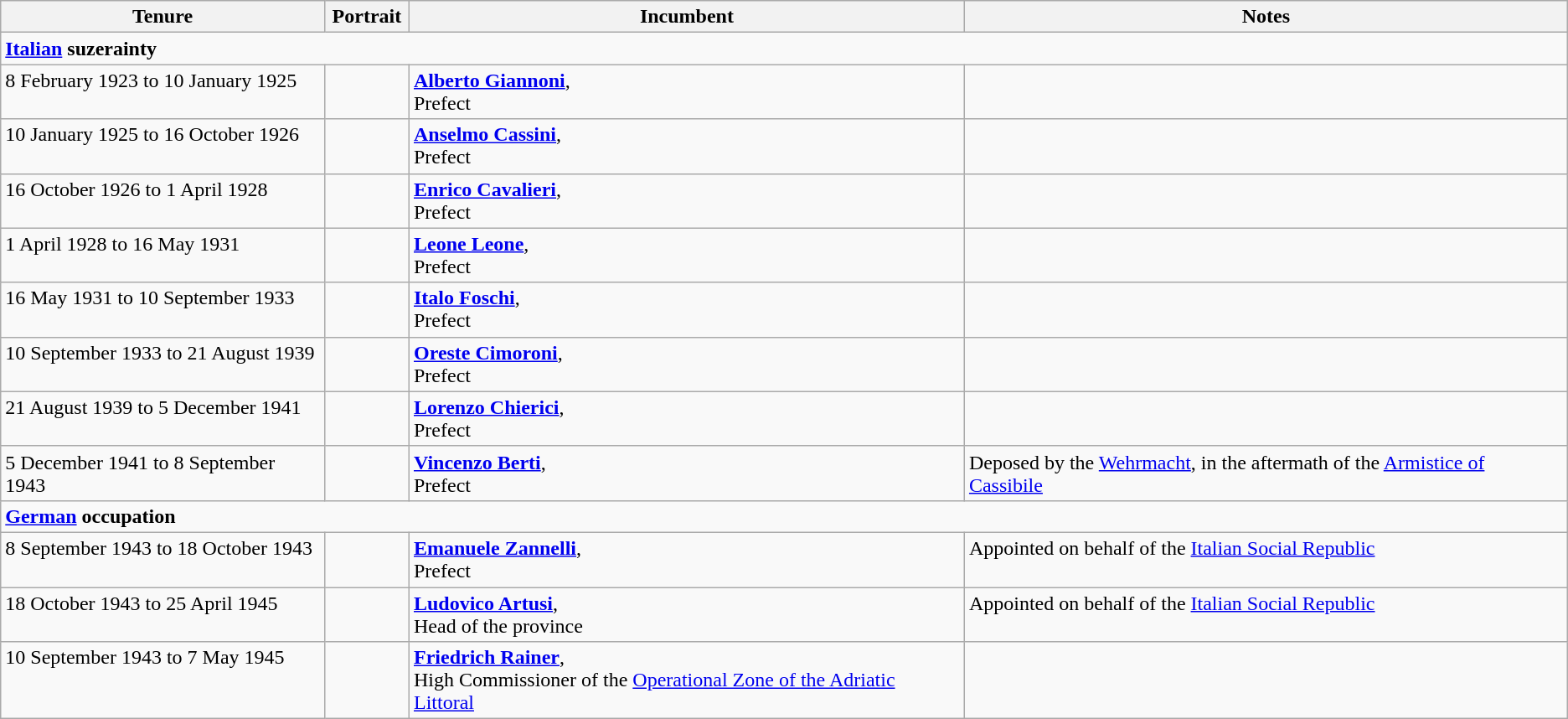<table class="wikitable">
<tr align=left>
<th>Tenure</th>
<th width=60px>Portrait</th>
<th>Incumbent</th>
<th>Notes</th>
</tr>
<tr valign=top>
<td colspan="4"><strong><a href='#'>Italian</a> suzerainty</strong></td>
</tr>
<tr valign=top>
<td>8 February 1923 to 10 January 1925</td>
<td></td>
<td><strong><a href='#'>Alberto Giannoni</a></strong>, <br>Prefect</td>
<td></td>
</tr>
<tr valign=top>
<td>10 January 1925 to 16 October 1926</td>
<td></td>
<td><strong><a href='#'>Anselmo Cassini</a></strong>, <br>Prefect</td>
<td></td>
</tr>
<tr valign=top>
<td>16 October 1926 to 1 April 1928</td>
<td></td>
<td><strong><a href='#'>Enrico Cavalieri</a></strong>, <br>Prefect</td>
<td></td>
</tr>
<tr valign=top>
<td>1 April 1928 to 16 May 1931</td>
<td></td>
<td><strong><a href='#'>Leone Leone</a></strong>, <br>Prefect</td>
<td></td>
</tr>
<tr valign=top>
<td>16 May 1931 to 10 September 1933</td>
<td></td>
<td><strong><a href='#'>Italo Foschi</a></strong>, <br>Prefect</td>
<td></td>
</tr>
<tr valign=top>
<td>10 September 1933 to 21 August 1939</td>
<td></td>
<td><strong><a href='#'>Oreste Cimoroni</a></strong>, <br>Prefect</td>
<td></td>
</tr>
<tr valign=top>
<td>21 August 1939 to 5 December 1941</td>
<td></td>
<td><strong><a href='#'>Lorenzo Chierici</a></strong>, <br>Prefect</td>
<td></td>
</tr>
<tr valign=top>
<td>5 December 1941 to 8 September 1943</td>
<td></td>
<td><strong><a href='#'>Vincenzo Berti</a></strong>, <br>Prefect</td>
<td>Deposed by the <a href='#'>Wehrmacht</a>, in the aftermath of the <a href='#'>Armistice of Cassibile</a></td>
</tr>
<tr valign=top>
<td colspan="4"><strong><a href='#'>German</a> occupation</strong></td>
</tr>
<tr valign=top>
<td>8 September 1943 to 18 October 1943</td>
<td></td>
<td><strong><a href='#'>Emanuele Zannelli</a></strong>, <br>Prefect</td>
<td>Appointed on behalf of the <a href='#'>Italian Social Republic</a></td>
</tr>
<tr valign=top>
<td>18 October 1943 to 25 April 1945</td>
<td></td>
<td><strong><a href='#'>Ludovico Artusi</a></strong>, <br>Head of the province</td>
<td>Appointed on behalf of the <a href='#'>Italian Social Republic</a></td>
</tr>
<tr valign=top>
<td>10 September 1943 to 7 May 1945</td>
<td></td>
<td><strong><a href='#'>Friedrich Rainer</a></strong>, <br>High Commissioner of the <a href='#'>Operational Zone of the Adriatic Littoral</a></td>
<td></td>
</tr>
</table>
